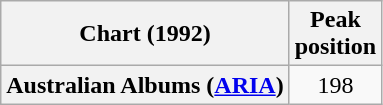<table class="wikitable plainrowheaders">
<tr>
<th scope="col">Chart (1992)</th>
<th scope="col">Peak<br>position</th>
</tr>
<tr>
<th scope="row">Australian Albums (<a href='#'>ARIA</a>)</th>
<td align="center">198</td>
</tr>
</table>
